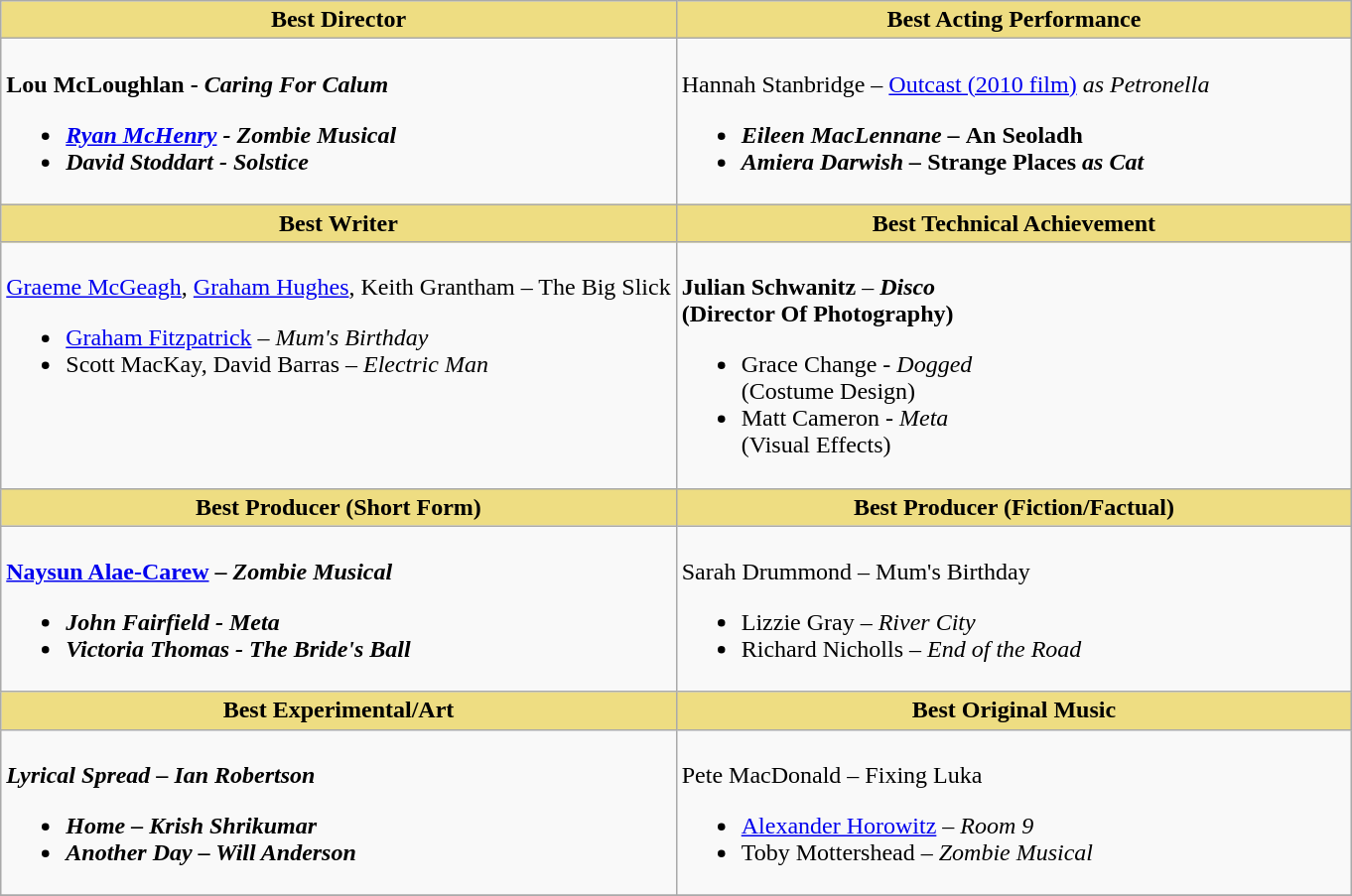<table class=wikitable>
<tr>
<th style="background:#EEDD82; width:50%">Best Director</th>
<th style="background:#EEDD82; width:50%">Best Acting Performance</th>
</tr>
<tr>
<td valign="top"><br><strong>Lou McLoughlan - <em>Caring For Calum<strong><em><ul><li><a href='#'>Ryan McHenry</a> - </em>Zombie Musical<em></li><li>David Stoddart - </em>Solstice<em></li></ul></td>
<td valign="top"><br></strong>Hannah Stanbridge – </em><a href='#'>Outcast (2010 film)</a><em> as Petronella<strong><ul><li>Eileen MacLennane – </em>An Seoladh<em></li><li>Amiera Darwish – </em>Strange Places<em> as Cat</li></ul></td>
</tr>
<tr>
<th style="background:#EEDD82; width:50%">Best Writer</th>
<th style="background:#EEDD82; width:50%">Best Technical Achievement</th>
</tr>
<tr>
<td valign="top"><br></strong><a href='#'>Graeme McGeagh</a>, <a href='#'>Graham Hughes</a>, Keith Grantham – </em>The Big Slick</em></strong><ul><li><a href='#'>Graham Fitzpatrick</a> – <em>Mum's Birthday</em></li><li>Scott MacKay, David Barras – <em>Electric Man</em></li></ul></td>
<td valign="top"><br><strong>Julian Schwanitz</strong> – <strong><em>Disco</em></strong><br><strong>(Director Of Photography)</strong><ul><li>Grace Change - <em>Dogged</em><br>(Costume Design)</li><li>Matt Cameron - <em>Meta</em><br>(Visual Effects)</li></ul></td>
</tr>
<tr>
<th style="background:#EEDD82; width:50%">Best Producer (Short Form)</th>
<th style="background:#EEDD82; width:50%">Best Producer (Fiction/Factual)</th>
</tr>
<tr>
<td valign="top"><br><strong><a href='#'>Naysun Alae-Carew</a> – <em>Zombie Musical<strong><em><ul><li>John Fairfield - </em>Meta<em></li><li>Victoria Thomas - </em>The Bride's Ball<em></li></ul></td>
<td valign="top"><br></strong>Sarah Drummond – </em>Mum's Birthday</em></strong><ul><li>Lizzie Gray – <em>River City</em></li><li>Richard Nicholls – <em>End of the Road</em></li></ul></td>
</tr>
<tr>
<th style="background:#EEDD82; width:50%">Best Experimental/Art</th>
<th style="background:#EEDD82; width:50%">Best Original Music</th>
</tr>
<tr>
<td valign="top"><br><strong><em>Lyrical Spread<em> – Ian Robertson<strong><ul><li></em>Home<em> – Krish Shrikumar</li><li></em>Another Day<em> – Will Anderson</li></ul></td>
<td valign="top"><br></strong>Pete MacDonald – </em>Fixing Luka</em></strong><ul><li><a href='#'>Alexander Horowitz</a> – <em>Room 9</em></li><li>Toby Mottershead – <em>Zombie Musical</em></li></ul></td>
</tr>
<tr>
</tr>
</table>
